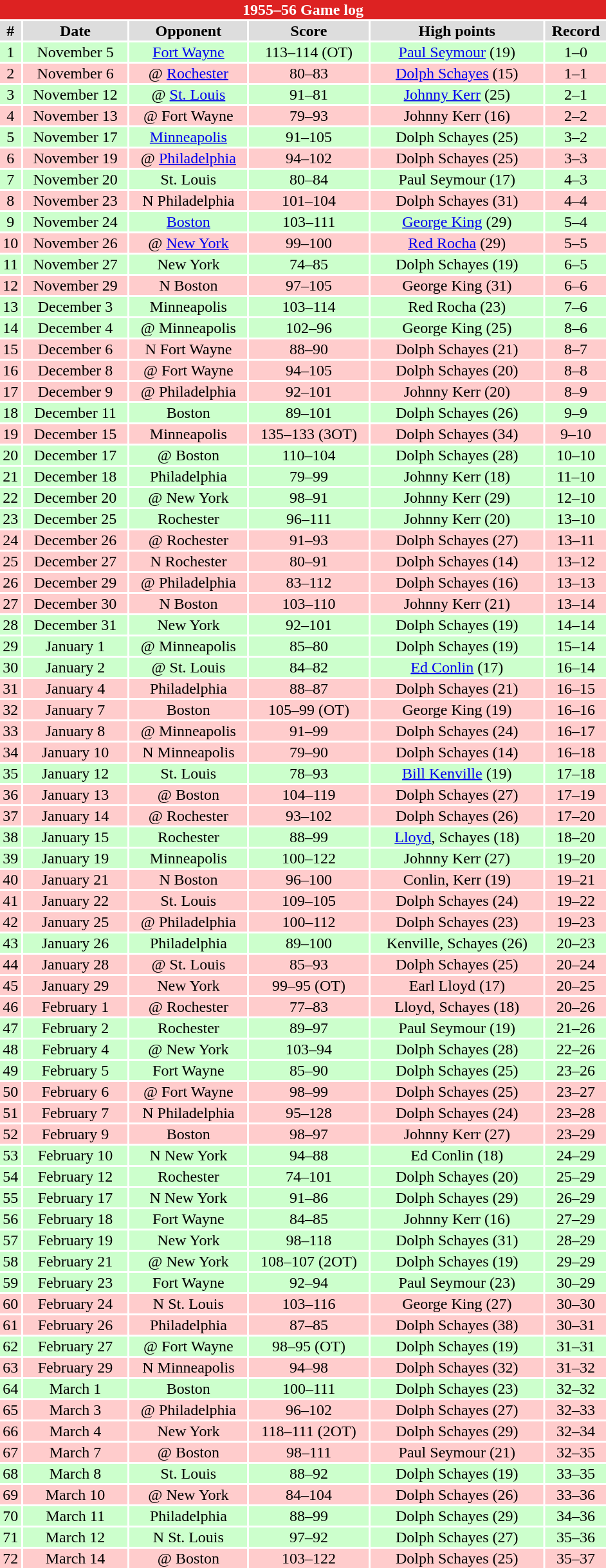<table class="toccolours collapsible" width=50% style="clear:both; margin:1.5em auto; text-align:center">
<tr>
<th colspan=11 style="background:#d22; color:white;">1955–56 Game log</th>
</tr>
<tr align="center" bgcolor="#dddddd">
<td><strong>#</strong></td>
<td><strong>Date</strong></td>
<td><strong>Opponent</strong></td>
<td><strong>Score</strong></td>
<td><strong>High points</strong></td>
<td><strong>Record</strong></td>
</tr>
<tr align="center" bgcolor="#ccffcc">
<td>1</td>
<td>November 5</td>
<td><a href='#'>Fort Wayne</a></td>
<td>113–114 (OT)</td>
<td><a href='#'>Paul Seymour</a> (19)</td>
<td>1–0</td>
</tr>
<tr align="center" bgcolor="#ffcccc">
<td>2</td>
<td>November 6</td>
<td>@ <a href='#'>Rochester</a></td>
<td>80–83</td>
<td><a href='#'>Dolph Schayes</a> (15)</td>
<td>1–1</td>
</tr>
<tr align="center" bgcolor="#ccffcc">
<td>3</td>
<td>November 12</td>
<td>@ <a href='#'>St. Louis</a></td>
<td>91–81</td>
<td><a href='#'>Johnny Kerr</a> (25)</td>
<td>2–1</td>
</tr>
<tr align="center" bgcolor="#ffcccc">
<td>4</td>
<td>November 13</td>
<td>@ Fort Wayne</td>
<td>79–93</td>
<td>Johnny Kerr (16)</td>
<td>2–2</td>
</tr>
<tr align="center" bgcolor="#ccffcc">
<td>5</td>
<td>November 17</td>
<td><a href='#'>Minneapolis</a></td>
<td>91–105</td>
<td>Dolph Schayes (25)</td>
<td>3–2</td>
</tr>
<tr align="center" bgcolor="#ffcccc">
<td>6</td>
<td>November 19</td>
<td>@ <a href='#'>Philadelphia</a></td>
<td>94–102</td>
<td>Dolph Schayes (25)</td>
<td>3–3</td>
</tr>
<tr align="center" bgcolor="#ccffcc">
<td>7</td>
<td>November 20</td>
<td>St. Louis</td>
<td>80–84</td>
<td>Paul Seymour (17)</td>
<td>4–3</td>
</tr>
<tr align="center" bgcolor="#ffcccc">
<td>8</td>
<td>November 23</td>
<td>N Philadelphia</td>
<td>101–104</td>
<td>Dolph Schayes (31)</td>
<td>4–4</td>
</tr>
<tr align="center" bgcolor="#ccffcc">
<td>9</td>
<td>November 24</td>
<td><a href='#'>Boston</a></td>
<td>103–111</td>
<td><a href='#'>George King</a> (29)</td>
<td>5–4</td>
</tr>
<tr align="center" bgcolor="#ffcccc">
<td>10</td>
<td>November 26</td>
<td>@ <a href='#'>New York</a></td>
<td>99–100</td>
<td><a href='#'>Red Rocha</a> (29)</td>
<td>5–5</td>
</tr>
<tr align="center" bgcolor="#ccffcc">
<td>11</td>
<td>November 27</td>
<td>New York</td>
<td>74–85</td>
<td>Dolph Schayes (19)</td>
<td>6–5</td>
</tr>
<tr align="center" bgcolor="#ffcccc">
<td>12</td>
<td>November 29</td>
<td>N Boston</td>
<td>97–105</td>
<td>George King (31)</td>
<td>6–6</td>
</tr>
<tr align="center" bgcolor="#ccffcc">
<td>13</td>
<td>December 3</td>
<td>Minneapolis</td>
<td>103–114</td>
<td>Red Rocha (23)</td>
<td>7–6</td>
</tr>
<tr align="center" bgcolor="#ccffcc">
<td>14</td>
<td>December 4</td>
<td>@ Minneapolis</td>
<td>102–96</td>
<td>George King (25)</td>
<td>8–6</td>
</tr>
<tr align="center" bgcolor="#ffcccc">
<td>15</td>
<td>December 6</td>
<td>N Fort Wayne</td>
<td>88–90</td>
<td>Dolph Schayes (21)</td>
<td>8–7</td>
</tr>
<tr align="center" bgcolor="#ffcccc">
<td>16</td>
<td>December 8</td>
<td>@ Fort Wayne</td>
<td>94–105</td>
<td>Dolph Schayes (20)</td>
<td>8–8</td>
</tr>
<tr align="center" bgcolor="#ffcccc">
<td>17</td>
<td>December 9</td>
<td>@ Philadelphia</td>
<td>92–101</td>
<td>Johnny Kerr (20)</td>
<td>8–9</td>
</tr>
<tr align="center" bgcolor="#ccffcc">
<td>18</td>
<td>December 11</td>
<td>Boston</td>
<td>89–101</td>
<td>Dolph Schayes (26)</td>
<td>9–9</td>
</tr>
<tr align="center" bgcolor="#ffcccc">
<td>19</td>
<td>December 15</td>
<td>Minneapolis</td>
<td>135–133 (3OT)</td>
<td>Dolph Schayes (34)</td>
<td>9–10</td>
</tr>
<tr align="center" bgcolor="#ccffcc">
<td>20</td>
<td>December 17</td>
<td>@ Boston</td>
<td>110–104</td>
<td>Dolph Schayes (28)</td>
<td>10–10</td>
</tr>
<tr align="center" bgcolor="#ccffcc">
<td>21</td>
<td>December 18</td>
<td>Philadelphia</td>
<td>79–99</td>
<td>Johnny Kerr (18)</td>
<td>11–10</td>
</tr>
<tr align="center" bgcolor="#ccffcc">
<td>22</td>
<td>December 20</td>
<td>@ New York</td>
<td>98–91</td>
<td>Johnny Kerr (29)</td>
<td>12–10</td>
</tr>
<tr align="center" bgcolor="#ccffcc">
<td>23</td>
<td>December 25</td>
<td>Rochester</td>
<td>96–111</td>
<td>Johnny Kerr (20)</td>
<td>13–10</td>
</tr>
<tr align="center" bgcolor="#ffcccc">
<td>24</td>
<td>December 26</td>
<td>@ Rochester</td>
<td>91–93</td>
<td>Dolph Schayes (27)</td>
<td>13–11</td>
</tr>
<tr align="center" bgcolor="#ffcccc">
<td>25</td>
<td>December 27</td>
<td>N Rochester</td>
<td>80–91</td>
<td>Dolph Schayes (14)</td>
<td>13–12</td>
</tr>
<tr align="center" bgcolor="#ffcccc">
<td>26</td>
<td>December 29</td>
<td>@ Philadelphia</td>
<td>83–112</td>
<td>Dolph Schayes (16)</td>
<td>13–13</td>
</tr>
<tr align="center" bgcolor="#ffcccc">
<td>27</td>
<td>December 30</td>
<td>N Boston</td>
<td>103–110</td>
<td>Johnny Kerr (21)</td>
<td>13–14</td>
</tr>
<tr align="center" bgcolor="#ccffcc">
<td>28</td>
<td>December 31</td>
<td>New York</td>
<td>92–101</td>
<td>Dolph Schayes (19)</td>
<td>14–14</td>
</tr>
<tr align="center" bgcolor="#ccffcc">
<td>29</td>
<td>January 1</td>
<td>@ Minneapolis</td>
<td>85–80</td>
<td>Dolph Schayes (19)</td>
<td>15–14</td>
</tr>
<tr align="center" bgcolor="#ccffcc">
<td>30</td>
<td>January 2</td>
<td>@ St. Louis</td>
<td>84–82</td>
<td><a href='#'>Ed Conlin</a> (17)</td>
<td>16–14</td>
</tr>
<tr align="center" bgcolor="#ffcccc">
<td>31</td>
<td>January 4</td>
<td>Philadelphia</td>
<td>88–87</td>
<td>Dolph Schayes (21)</td>
<td>16–15</td>
</tr>
<tr align="center" bgcolor="#ffcccc">
<td>32</td>
<td>January 7</td>
<td>Boston</td>
<td>105–99 (OT)</td>
<td>George King (19)</td>
<td>16–16</td>
</tr>
<tr align="center" bgcolor="#ffcccc">
<td>33</td>
<td>January 8</td>
<td>@ Minneapolis</td>
<td>91–99</td>
<td>Dolph Schayes (24)</td>
<td>16–17</td>
</tr>
<tr align="center" bgcolor="#ffcccc">
<td>34</td>
<td>January 10</td>
<td>N Minneapolis</td>
<td>79–90</td>
<td>Dolph Schayes (14)</td>
<td>16–18</td>
</tr>
<tr align="center" bgcolor="#ccffcc">
<td>35</td>
<td>January 12</td>
<td>St. Louis</td>
<td>78–93</td>
<td><a href='#'>Bill Kenville</a> (19)</td>
<td>17–18</td>
</tr>
<tr align="center" bgcolor="#ffcccc">
<td>36</td>
<td>January 13</td>
<td>@ Boston</td>
<td>104–119</td>
<td>Dolph Schayes (27)</td>
<td>17–19</td>
</tr>
<tr align="center" bgcolor="#ffcccc">
<td>37</td>
<td>January 14</td>
<td>@ Rochester</td>
<td>93–102</td>
<td>Dolph Schayes (26)</td>
<td>17–20</td>
</tr>
<tr align="center" bgcolor="#ccffcc">
<td>38</td>
<td>January 15</td>
<td>Rochester</td>
<td>88–99</td>
<td><a href='#'>Lloyd</a>, Schayes (18)</td>
<td>18–20</td>
</tr>
<tr align="center" bgcolor="#ccffcc">
<td>39</td>
<td>January 19</td>
<td>Minneapolis</td>
<td>100–122</td>
<td>Johnny Kerr (27)</td>
<td>19–20</td>
</tr>
<tr align="center" bgcolor="#ffcccc">
<td>40</td>
<td>January 21</td>
<td>N Boston</td>
<td>96–100</td>
<td>Conlin, Kerr (19)</td>
<td>19–21</td>
</tr>
<tr align="center" bgcolor="#ffcccc">
<td>41</td>
<td>January 22</td>
<td>St. Louis</td>
<td>109–105</td>
<td>Dolph Schayes (24)</td>
<td>19–22</td>
</tr>
<tr align="center" bgcolor="#ffcccc">
<td>42</td>
<td>January 25</td>
<td>@ Philadelphia</td>
<td>100–112</td>
<td>Dolph Schayes (23)</td>
<td>19–23</td>
</tr>
<tr align="center" bgcolor="#ccffcc">
<td>43</td>
<td>January 26</td>
<td>Philadelphia</td>
<td>89–100</td>
<td>Kenville, Schayes (26)</td>
<td>20–23</td>
</tr>
<tr align="center" bgcolor="#ffcccc">
<td>44</td>
<td>January 28</td>
<td>@ St. Louis</td>
<td>85–93</td>
<td>Dolph Schayes (25)</td>
<td>20–24</td>
</tr>
<tr align="center" bgcolor="#ffcccc">
<td>45</td>
<td>January 29</td>
<td>New York</td>
<td>99–95 (OT)</td>
<td>Earl Lloyd (17)</td>
<td>20–25</td>
</tr>
<tr align="center" bgcolor="#ffcccc">
<td>46</td>
<td>February 1</td>
<td>@ Rochester</td>
<td>77–83</td>
<td>Lloyd, Schayes (18)</td>
<td>20–26</td>
</tr>
<tr align="center" bgcolor="#ccffcc">
<td>47</td>
<td>February 2</td>
<td>Rochester</td>
<td>89–97</td>
<td>Paul Seymour (19)</td>
<td>21–26</td>
</tr>
<tr align="center" bgcolor="#ccffcc">
<td>48</td>
<td>February 4</td>
<td>@ New York</td>
<td>103–94</td>
<td>Dolph Schayes (28)</td>
<td>22–26</td>
</tr>
<tr align="center" bgcolor="#ccffcc">
<td>49</td>
<td>February 5</td>
<td>Fort Wayne</td>
<td>85–90</td>
<td>Dolph Schayes (25)</td>
<td>23–26</td>
</tr>
<tr align="center" bgcolor="#ffcccc">
<td>50</td>
<td>February 6</td>
<td>@ Fort Wayne</td>
<td>98–99</td>
<td>Dolph Schayes (25)</td>
<td>23–27</td>
</tr>
<tr align="center" bgcolor="#ffcccc">
<td>51</td>
<td>February 7</td>
<td>N Philadelphia</td>
<td>95–128</td>
<td>Dolph Schayes (24)</td>
<td>23–28</td>
</tr>
<tr align="center" bgcolor="#ffcccc">
<td>52</td>
<td>February 9</td>
<td>Boston</td>
<td>98–97</td>
<td>Johnny Kerr (27)</td>
<td>23–29</td>
</tr>
<tr align="center" bgcolor="#ccffcc">
<td>53</td>
<td>February 10</td>
<td>N New York</td>
<td>94–88</td>
<td>Ed Conlin (18)</td>
<td>24–29</td>
</tr>
<tr align="center" bgcolor="#ccffcc">
<td>54</td>
<td>February 12</td>
<td>Rochester</td>
<td>74–101</td>
<td>Dolph Schayes (20)</td>
<td>25–29</td>
</tr>
<tr align="center" bgcolor="#ccffcc">
<td>55</td>
<td>February 17</td>
<td>N New York</td>
<td>91–86</td>
<td>Dolph Schayes (29)</td>
<td>26–29</td>
</tr>
<tr align="center" bgcolor="#ccffcc">
<td>56</td>
<td>February 18</td>
<td>Fort Wayne</td>
<td>84–85</td>
<td>Johnny Kerr (16)</td>
<td>27–29</td>
</tr>
<tr align="center" bgcolor="#ccffcc">
<td>57</td>
<td>February 19</td>
<td>New York</td>
<td>98–118</td>
<td>Dolph Schayes (31)</td>
<td>28–29</td>
</tr>
<tr align="center" bgcolor="#ccffcc">
<td>58</td>
<td>February 21</td>
<td>@ New York</td>
<td>108–107 (2OT)</td>
<td>Dolph Schayes (19)</td>
<td>29–29</td>
</tr>
<tr align="center" bgcolor="#ccffcc">
<td>59</td>
<td>February 23</td>
<td>Fort Wayne</td>
<td>92–94</td>
<td>Paul Seymour (23)</td>
<td>30–29</td>
</tr>
<tr align="center" bgcolor="#ffcccc">
<td>60</td>
<td>February 24</td>
<td>N St. Louis</td>
<td>103–116</td>
<td>George King (27)</td>
<td>30–30</td>
</tr>
<tr align="center" bgcolor="#ffcccc">
<td>61</td>
<td>February 26</td>
<td>Philadelphia</td>
<td>87–85</td>
<td>Dolph Schayes (38)</td>
<td>30–31</td>
</tr>
<tr align="center" bgcolor="#ccffcc">
<td>62</td>
<td>February 27</td>
<td>@ Fort Wayne</td>
<td>98–95 (OT)</td>
<td>Dolph Schayes (19)</td>
<td>31–31</td>
</tr>
<tr align="center" bgcolor="#ffcccc">
<td>63</td>
<td>February 29</td>
<td>N Minneapolis</td>
<td>94–98</td>
<td>Dolph Schayes (32)</td>
<td>31–32</td>
</tr>
<tr align="center" bgcolor="#ccffcc">
<td>64</td>
<td>March 1</td>
<td>Boston</td>
<td>100–111</td>
<td>Dolph Schayes (23)</td>
<td>32–32</td>
</tr>
<tr align="center" bgcolor="#ffcccc">
<td>65</td>
<td>March 3</td>
<td>@ Philadelphia</td>
<td>96–102</td>
<td>Dolph Schayes (27)</td>
<td>32–33</td>
</tr>
<tr align="center" bgcolor="#ffcccc">
<td>66</td>
<td>March 4</td>
<td>New York</td>
<td>118–111 (2OT)</td>
<td>Dolph Schayes (29)</td>
<td>32–34</td>
</tr>
<tr align="center" bgcolor="#ffcccc">
<td>67</td>
<td>March 7</td>
<td>@ Boston</td>
<td>98–111</td>
<td>Paul Seymour (21)</td>
<td>32–35</td>
</tr>
<tr align="center" bgcolor="#ccffcc">
<td>68</td>
<td>March 8</td>
<td>St. Louis</td>
<td>88–92</td>
<td>Dolph Schayes (19)</td>
<td>33–35</td>
</tr>
<tr align="center" bgcolor="#ffcccc">
<td>69</td>
<td>March 10</td>
<td>@ New York</td>
<td>84–104</td>
<td>Dolph Schayes (26)</td>
<td>33–36</td>
</tr>
<tr align="center" bgcolor="#ccffcc">
<td>70</td>
<td>March 11</td>
<td>Philadelphia</td>
<td>88–99</td>
<td>Dolph Schayes (29)</td>
<td>34–36</td>
</tr>
<tr align="center" bgcolor="#ccffcc">
<td>71</td>
<td>March 12</td>
<td>N St. Louis</td>
<td>97–92</td>
<td>Dolph Schayes (27)</td>
<td>35–36</td>
</tr>
<tr align="center" bgcolor="#ffcccc">
<td>72</td>
<td>March 14</td>
<td>@ Boston</td>
<td>103–122</td>
<td>Dolph Schayes (25)</td>
<td>35–37</td>
</tr>
</table>
